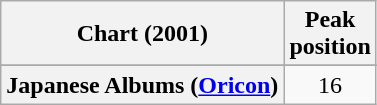<table class="wikitable sortable plainrowheaders">
<tr>
<th scope="col">Chart (2001)</th>
<th scope="col">Peak<br>position</th>
</tr>
<tr>
</tr>
<tr>
<th scope="row">Japanese Albums (<a href='#'>Oricon</a>)</th>
<td align="center">16</td>
</tr>
</table>
